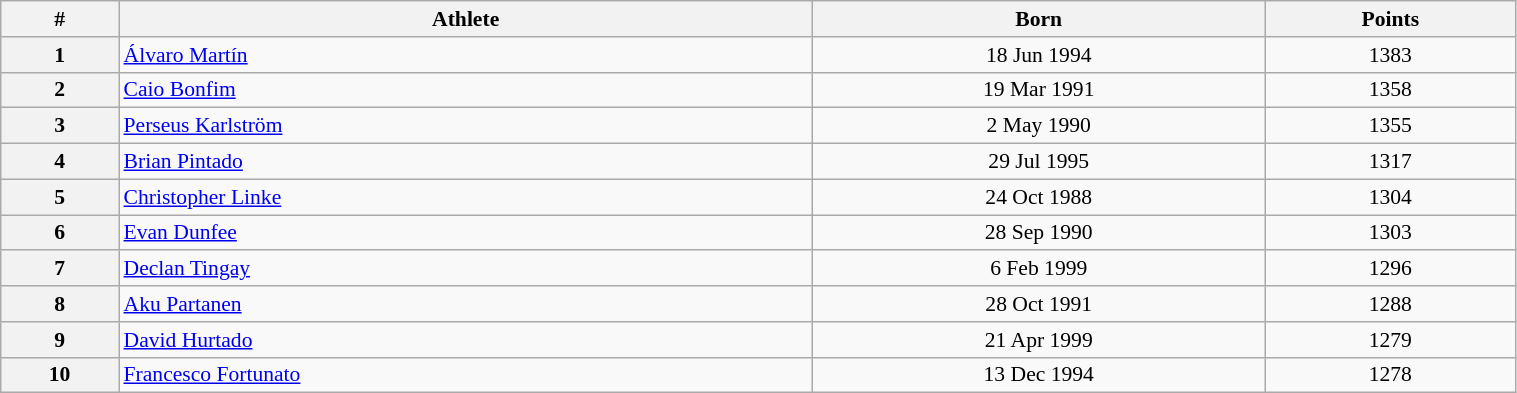<table class="wikitable" width=80% style="font-size:90%; text-align:center;">
<tr>
<th>#</th>
<th>Athlete</th>
<th>Born</th>
<th>Points</th>
</tr>
<tr>
<th>1</th>
<td align=left> <a href='#'>Álvaro Martín</a></td>
<td>18 Jun 1994</td>
<td>1383</td>
</tr>
<tr>
<th>2</th>
<td align=left> <a href='#'>Caio Bonfim</a></td>
<td>19 Mar 1991</td>
<td>1358</td>
</tr>
<tr>
<th>3</th>
<td align=left> <a href='#'>Perseus Karlström</a></td>
<td>2 May 1990</td>
<td>1355</td>
</tr>
<tr>
<th>4</th>
<td align=left> <a href='#'>Brian Pintado</a></td>
<td>29 Jul 1995</td>
<td>1317</td>
</tr>
<tr>
<th>5</th>
<td align=left> <a href='#'>Christopher Linke</a></td>
<td>24 Oct 1988</td>
<td>1304</td>
</tr>
<tr>
<th>6</th>
<td align=left> <a href='#'>Evan Dunfee</a></td>
<td>28 Sep 1990</td>
<td>1303</td>
</tr>
<tr>
<th>7</th>
<td align=left> <a href='#'>Declan Tingay</a></td>
<td>6 Feb 1999</td>
<td>1296</td>
</tr>
<tr>
<th>8</th>
<td align=left> <a href='#'>Aku Partanen</a></td>
<td>28 Oct 1991</td>
<td>1288</td>
</tr>
<tr>
<th>9</th>
<td align=left> <a href='#'>David Hurtado</a></td>
<td>21 Apr 1999</td>
<td>1279</td>
</tr>
<tr>
<th>10</th>
<td align=left> <a href='#'>Francesco Fortunato</a></td>
<td>13 Dec 1994</td>
<td>1278</td>
</tr>
</table>
